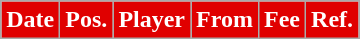<table class="wikitable plainrowheaders sortable">
<tr>
<th style="background:#E00000; color:#FFFFFF; ">Date</th>
<th style="background:#E00000; color:#FFFFFF; ">Pos.</th>
<th style="background:#E00000; color:#FFFFFF; ">Player</th>
<th style="background:#E00000; color:#FFFFFF; ">From</th>
<th style="background:#E00000; color:#FFFFFF; ">Fee</th>
<th style="background:#E00000; color:#FFFFFF; ">Ref.</th>
</tr>
</table>
